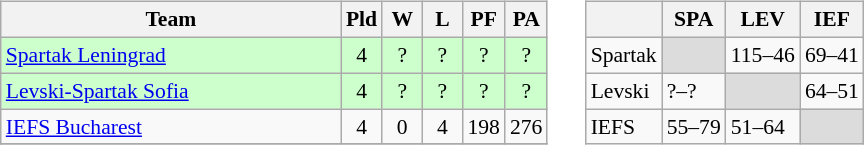<table style="font-size:90%" cellpadding="4">
<tr valign="top">
<td><br><table class="wikitable" style="text-align:center">
<tr>
<th width=220>Team</th>
<th width=20>Pld</th>
<th width=20>W</th>
<th width=20>L</th>
<th width=20>PF</th>
<th width=20>PA</th>
</tr>
<tr bgcolor="#ccffcc">
<td align="left"> <a href='#'>Spartak Leningrad</a></td>
<td>4</td>
<td>?</td>
<td>?</td>
<td>?</td>
<td>?</td>
</tr>
<tr bgcolor="#ccffcc">
<td align="left"> <a href='#'>Levski-Spartak Sofia</a></td>
<td>4</td>
<td>?</td>
<td>?</td>
<td>?</td>
<td>?</td>
</tr>
<tr>
<td align="left"> <a href='#'>IEFS Bucharest</a></td>
<td>4</td>
<td>0</td>
<td>4</td>
<td>198</td>
<td>276</td>
</tr>
<tr>
</tr>
</table>
</td>
<td><br><table class="wikitable">
<tr>
<th></th>
<th>SPA</th>
<th>LEV</th>
<th>IEF</th>
</tr>
<tr>
<td>Spartak</td>
<td bgcolor="#DCDCDC"></td>
<td>115–46</td>
<td>69–41</td>
</tr>
<tr>
<td>Levski</td>
<td>?–?</td>
<td bgcolor="#DCDCDC"></td>
<td>64–51</td>
</tr>
<tr>
<td>IEFS</td>
<td>55–79</td>
<td>51–64</td>
<td bgcolor="#DCDCDC"></td>
</tr>
</table>
</td>
</tr>
</table>
